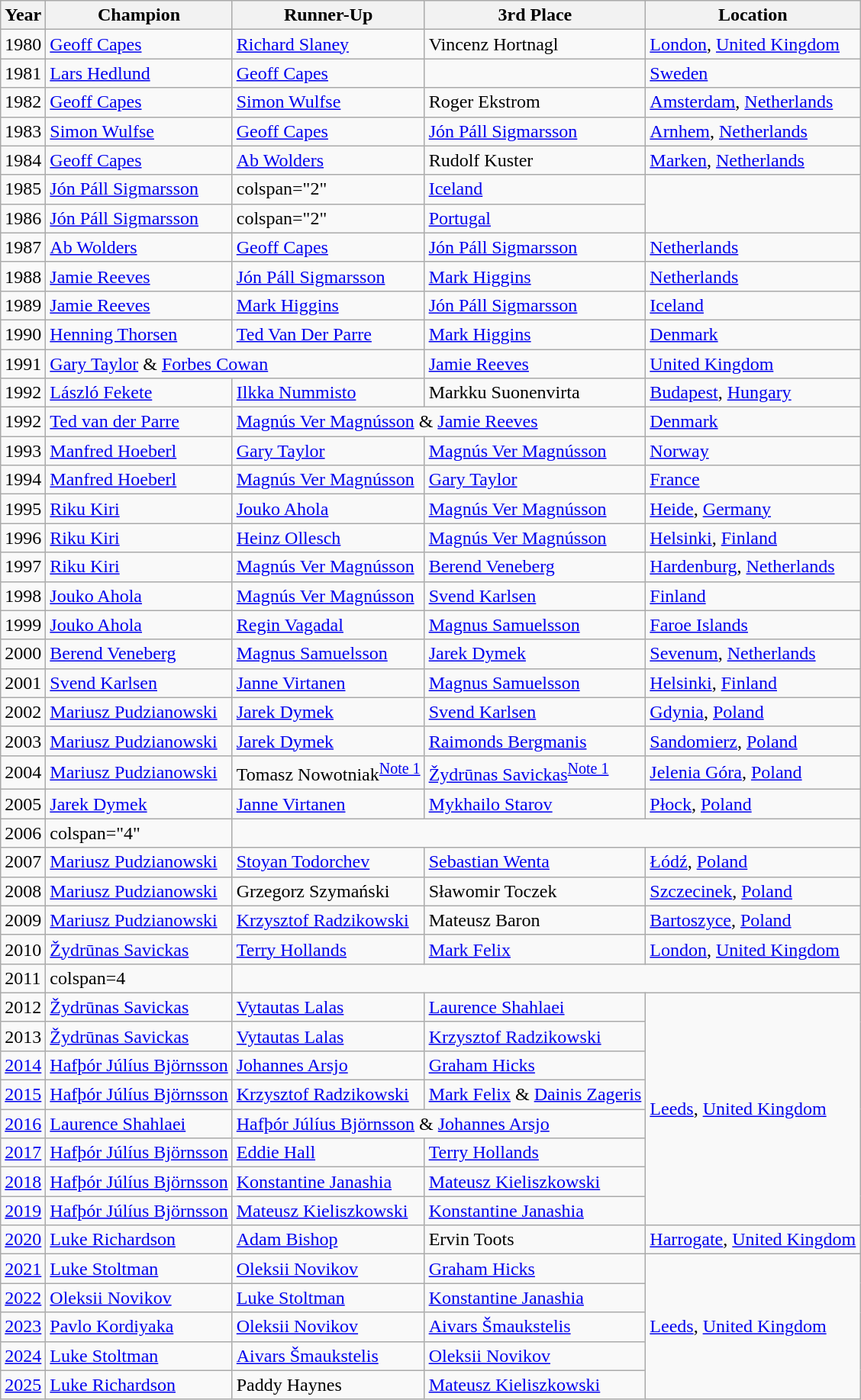<table class="wikitable sortable" style="display: inline-table;">
<tr>
<th>Year</th>
<th>Champion</th>
<th>Runner-Up</th>
<th>3rd Place</th>
<th>Location</th>
</tr>
<tr>
<td>1980</td>
<td> <a href='#'>Geoff Capes</a></td>
<td> <a href='#'>Richard Slaney</a></td>
<td> Vincenz Hortnagl</td>
<td> <a href='#'>London</a>, <a href='#'>United Kingdom</a></td>
</tr>
<tr>
<td>1981</td>
<td> <a href='#'>Lars Hedlund</a></td>
<td> <a href='#'>Geoff Capes</a></td>
<td></td>
<td> <a href='#'>Sweden</a></td>
</tr>
<tr>
<td>1982</td>
<td> <a href='#'>Geoff Capes</a></td>
<td> <a href='#'>Simon Wulfse</a></td>
<td> Roger Ekstrom</td>
<td> <a href='#'>Amsterdam</a>, <a href='#'>Netherlands</a></td>
</tr>
<tr>
<td>1983</td>
<td> <a href='#'>Simon Wulfse</a></td>
<td> <a href='#'>Geoff Capes</a></td>
<td> <a href='#'>Jón Páll Sigmarsson</a></td>
<td> <a href='#'>Arnhem</a>, <a href='#'>Netherlands</a></td>
</tr>
<tr>
<td>1984</td>
<td> <a href='#'>Geoff Capes</a></td>
<td> <a href='#'>Ab Wolders</a></td>
<td> Rudolf Kuster</td>
<td> <a href='#'>Marken</a>, <a href='#'>Netherlands</a></td>
</tr>
<tr>
<td>1985</td>
<td> <a href='#'>Jón Páll Sigmarsson</a></td>
<td>colspan="2" </td>
<td> <a href='#'>Iceland</a></td>
</tr>
<tr>
<td>1986</td>
<td> <a href='#'>Jón Páll Sigmarsson</a></td>
<td>colspan="2" </td>
<td> <a href='#'>Portugal</a></td>
</tr>
<tr>
<td>1987</td>
<td> <a href='#'>Ab Wolders</a></td>
<td> <a href='#'>Geoff Capes</a></td>
<td> <a href='#'>Jón Páll Sigmarsson</a></td>
<td> <a href='#'>Netherlands</a></td>
</tr>
<tr>
<td>1988</td>
<td> <a href='#'>Jamie Reeves</a></td>
<td> <a href='#'>Jón Páll Sigmarsson</a></td>
<td> <a href='#'>Mark Higgins</a></td>
<td> <a href='#'>Netherlands</a></td>
</tr>
<tr>
<td>1989</td>
<td> <a href='#'>Jamie Reeves</a></td>
<td> <a href='#'>Mark Higgins</a></td>
<td> <a href='#'>Jón Páll Sigmarsson</a></td>
<td> <a href='#'>Iceland</a></td>
</tr>
<tr>
<td>1990</td>
<td> <a href='#'>Henning Thorsen</a></td>
<td> <a href='#'>Ted Van Der Parre</a></td>
<td> <a href='#'>Mark Higgins</a></td>
<td> <a href='#'>Denmark</a></td>
</tr>
<tr>
<td>1991</td>
<td COLSPAN=2> <a href='#'>Gary Taylor</a> &  <a href='#'>Forbes Cowan</a></td>
<td> <a href='#'>Jamie Reeves</a></td>
<td> <a href='#'>United Kingdom</a></td>
</tr>
<tr>
<td>1992</td>
<td> <a href='#'>László Fekete</a></td>
<td> <a href='#'>Ilkka Nummisto</a></td>
<td> Markku Suonenvirta</td>
<td> <a href='#'>Budapest</a>, <a href='#'>Hungary</a></td>
</tr>
<tr>
<td>1992</td>
<td> <a href='#'>Ted van der Parre</a></td>
<td COLSPAN=2> <a href='#'>Magnús Ver Magnússon</a> &  <a href='#'>Jamie Reeves</a></td>
<td> <a href='#'>Denmark</a></td>
</tr>
<tr>
<td>1993</td>
<td> <a href='#'>Manfred Hoeberl</a></td>
<td> <a href='#'>Gary Taylor</a></td>
<td> <a href='#'>Magnús Ver Magnússon</a></td>
<td> <a href='#'>Norway</a></td>
</tr>
<tr>
<td>1994</td>
<td> <a href='#'>Manfred Hoeberl</a></td>
<td> <a href='#'>Magnús Ver Magnússon</a></td>
<td> <a href='#'>Gary Taylor</a></td>
<td> <a href='#'>France</a></td>
</tr>
<tr>
<td>1995</td>
<td> <a href='#'>Riku Kiri</a></td>
<td> <a href='#'>Jouko Ahola</a></td>
<td> <a href='#'>Magnús Ver Magnússon</a></td>
<td> <a href='#'>Heide</a>, <a href='#'>Germany</a></td>
</tr>
<tr>
<td>1996</td>
<td> <a href='#'>Riku Kiri</a></td>
<td> <a href='#'>Heinz Ollesch</a></td>
<td> <a href='#'>Magnús Ver Magnússon</a></td>
<td> <a href='#'>Helsinki</a>, <a href='#'>Finland</a></td>
</tr>
<tr>
<td>1997</td>
<td> <a href='#'>Riku Kiri</a></td>
<td> <a href='#'>Magnús Ver Magnússon</a></td>
<td> <a href='#'>Berend Veneberg</a></td>
<td> <a href='#'>Hardenburg</a>, <a href='#'>Netherlands</a></td>
</tr>
<tr>
<td>1998</td>
<td> <a href='#'>Jouko Ahola</a></td>
<td> <a href='#'>Magnús Ver Magnússon</a></td>
<td> <a href='#'>Svend Karlsen</a></td>
<td> <a href='#'>Finland</a></td>
</tr>
<tr>
<td>1999</td>
<td> <a href='#'>Jouko Ahola</a></td>
<td> <a href='#'>Regin Vagadal</a></td>
<td> <a href='#'>Magnus Samuelsson</a></td>
<td> <a href='#'>Faroe Islands</a></td>
</tr>
<tr>
<td>2000</td>
<td> <a href='#'>Berend Veneberg</a></td>
<td> <a href='#'>Magnus Samuelsson</a></td>
<td> <a href='#'>Jarek Dymek</a></td>
<td> <a href='#'>Sevenum</a>, <a href='#'>Netherlands</a></td>
</tr>
<tr>
<td>2001</td>
<td> <a href='#'>Svend Karlsen</a></td>
<td> <a href='#'>Janne Virtanen</a></td>
<td> <a href='#'>Magnus Samuelsson</a></td>
<td> <a href='#'>Helsinki</a>, <a href='#'>Finland</a></td>
</tr>
<tr>
<td>2002</td>
<td> <a href='#'>Mariusz Pudzianowski</a></td>
<td> <a href='#'>Jarek Dymek</a></td>
<td> <a href='#'>Svend Karlsen</a></td>
<td> <a href='#'>Gdynia</a>, <a href='#'>Poland</a></td>
</tr>
<tr>
<td>2003</td>
<td> <a href='#'>Mariusz Pudzianowski</a></td>
<td> <a href='#'>Jarek Dymek</a></td>
<td> <a href='#'>Raimonds Bergmanis</a></td>
<td> <a href='#'>Sandomierz</a>, <a href='#'>Poland</a></td>
</tr>
<tr>
<td>2004</td>
<td> <a href='#'>Mariusz Pudzianowski</a></td>
<td> Tomasz Nowotniak<sup><a href='#'>Note 1</a></sup></td>
<td> <a href='#'>Žydrūnas Savickas</a><sup><a href='#'>Note 1</a></sup></td>
<td> <a href='#'>Jelenia Góra</a>, <a href='#'>Poland</a></td>
</tr>
<tr>
<td>2005</td>
<td> <a href='#'>Jarek Dymek</a></td>
<td> <a href='#'>Janne Virtanen</a></td>
<td> <a href='#'>Mykhailo Starov</a></td>
<td> <a href='#'>Płock</a>, <a href='#'>Poland</a></td>
</tr>
<tr>
<td>2006</td>
<td>colspan="4" </td>
</tr>
<tr>
<td>2007</td>
<td> <a href='#'>Mariusz Pudzianowski</a></td>
<td> <a href='#'>Stoyan Todorchev</a></td>
<td> <a href='#'>Sebastian Wenta</a></td>
<td> <a href='#'>Łódź</a>, <a href='#'>Poland</a></td>
</tr>
<tr>
<td>2008</td>
<td> <a href='#'>Mariusz Pudzianowski</a></td>
<td> Grzegorz Szymański</td>
<td> Sławomir Toczek</td>
<td> <a href='#'>Szczecinek</a>, <a href='#'>Poland</a></td>
</tr>
<tr>
<td>2009</td>
<td> <a href='#'>Mariusz Pudzianowski</a></td>
<td> <a href='#'>Krzysztof Radzikowski</a></td>
<td> Mateusz Baron</td>
<td> <a href='#'>Bartoszyce</a>, <a href='#'>Poland</a></td>
</tr>
<tr>
<td>2010</td>
<td> <a href='#'>Žydrūnas Savickas</a></td>
<td> <a href='#'>Terry Hollands</a></td>
<td> <a href='#'>Mark Felix</a></td>
<td> <a href='#'>London</a>, <a href='#'>United Kingdom</a></td>
</tr>
<tr>
<td>2011</td>
<td>colspan=4 </td>
</tr>
<tr>
<td>2012</td>
<td> <a href='#'>Žydrūnas Savickas</a></td>
<td> <a href='#'>Vytautas Lalas</a></td>
<td> <a href='#'>Laurence Shahlaei</a></td>
<td rowspan="8"> <a href='#'>Leeds</a>, <a href='#'>United Kingdom</a></td>
</tr>
<tr>
<td>2013</td>
<td> <a href='#'>Žydrūnas Savickas</a></td>
<td> <a href='#'>Vytautas Lalas</a></td>
<td> <a href='#'>Krzysztof Radzikowski</a></td>
</tr>
<tr>
<td><a href='#'>2014</a></td>
<td> <a href='#'>Hafþór Júlíus Björnsson</a></td>
<td> <a href='#'>Johannes Arsjo</a></td>
<td> <a href='#'>Graham Hicks</a></td>
</tr>
<tr>
<td><a href='#'>2015</a></td>
<td> <a href='#'>Hafþór Júlíus Björnsson</a></td>
<td> <a href='#'>Krzysztof Radzikowski</a></td>
<td> <a href='#'>Mark Felix</a> &  <a href='#'>Dainis Zageris</a></td>
</tr>
<tr>
<td><a href='#'>2016</a></td>
<td> <a href='#'>Laurence Shahlaei</a></td>
<td COLSPAN=2> <a href='#'>Hafþór Júlíus Björnsson</a> &  <a href='#'>Johannes Arsjo</a></td>
</tr>
<tr>
<td><a href='#'>2017</a></td>
<td> <a href='#'>Hafþór Júlíus Björnsson</a></td>
<td> <a href='#'>Eddie Hall</a></td>
<td> <a href='#'>Terry Hollands</a></td>
</tr>
<tr>
<td><a href='#'>2018</a></td>
<td> <a href='#'>Hafþór Júlíus Björnsson</a></td>
<td> <a href='#'>Konstantine Janashia</a></td>
<td> <a href='#'>Mateusz Kieliszkowski</a></td>
</tr>
<tr>
<td><a href='#'>2019</a></td>
<td> <a href='#'>Hafþór Júlíus Björnsson</a></td>
<td> <a href='#'>Mateusz Kieliszkowski</a></td>
<td> <a href='#'>Konstantine Janashia</a></td>
</tr>
<tr>
<td><a href='#'>2020</a></td>
<td> <a href='#'>Luke Richardson</a></td>
<td> <a href='#'>Adam Bishop</a></td>
<td> Ervin Toots</td>
<td> <a href='#'>Harrogate</a>, <a href='#'>United Kingdom</a></td>
</tr>
<tr>
<td><a href='#'>2021</a></td>
<td> <a href='#'>Luke Stoltman</a></td>
<td> <a href='#'>Oleksii Novikov</a></td>
<td> <a href='#'>Graham Hicks</a></td>
<td rowspan="5"> <a href='#'>Leeds</a>, <a href='#'>United Kingdom</a></td>
</tr>
<tr>
<td><a href='#'>2022</a></td>
<td> <a href='#'>Oleksii Novikov</a></td>
<td> <a href='#'>Luke Stoltman</a></td>
<td> <a href='#'>Konstantine Janashia</a></td>
</tr>
<tr>
<td><a href='#'>2023</a></td>
<td> <a href='#'>Pavlo Kordiyaka</a></td>
<td> <a href='#'>Oleksii Novikov</a></td>
<td> <a href='#'>Aivars Šmaukstelis</a></td>
</tr>
<tr>
<td><a href='#'>2024</a></td>
<td> <a href='#'>Luke Stoltman</a></td>
<td> <a href='#'>Aivars Šmaukstelis</a></td>
<td> <a href='#'>Oleksii Novikov</a></td>
</tr>
<tr>
<td><a href='#'>2025</a></td>
<td> <a href='#'>Luke Richardson</a></td>
<td> Paddy Haynes</td>
<td> <a href='#'>Mateusz Kieliszkowski</a></td>
</tr>
</table>
